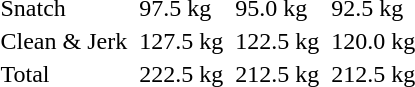<table>
<tr>
<td>Snatch</td>
<td></td>
<td>97.5 kg</td>
<td></td>
<td>95.0 kg</td>
<td></td>
<td>92.5 kg</td>
</tr>
<tr>
<td>Clean & Jerk</td>
<td></td>
<td>127.5 kg</td>
<td></td>
<td>122.5 kg</td>
<td></td>
<td>120.0 kg</td>
</tr>
<tr>
<td>Total</td>
<td></td>
<td>222.5 kg</td>
<td></td>
<td>212.5 kg</td>
<td></td>
<td>212.5 kg</td>
</tr>
</table>
